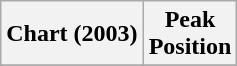<table class="wikitable sortable plainrowheaders" style="text-align:center">
<tr>
<th>Chart (2003)</th>
<th>Peak <br> Position</th>
</tr>
<tr>
</tr>
</table>
